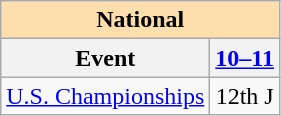<table class="wikitable" style="text-align:center">
<tr>
<th colspan="2" style="background-color: #ffdead; " align="center">National</th>
</tr>
<tr>
<th>Event</th>
<th><a href='#'>10–11</a></th>
</tr>
<tr>
<td align=left><a href='#'>U.S. Championships</a></td>
<td>12th J</td>
</tr>
</table>
